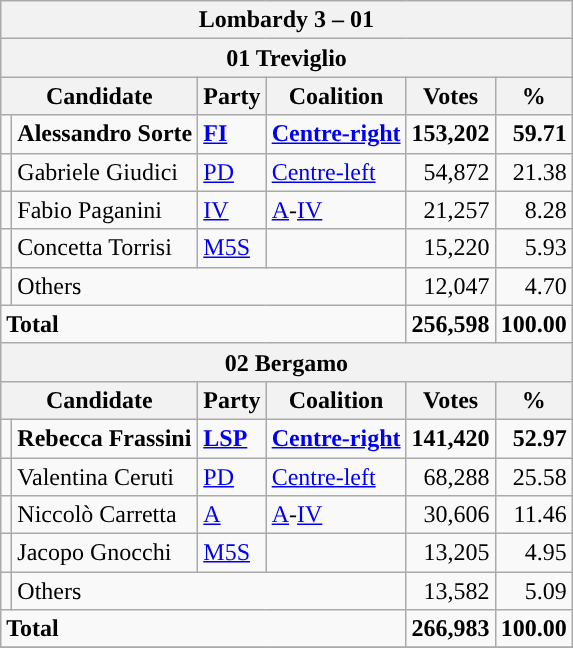<table class=wikitable style=text-align:right>
<tr>
<th colspan=6>Lombardy 3 – 01</th>
</tr>
<tr>
<th colspan=6>01 Treviglio</th>
</tr>
<tr>
<th colspan=2>Candidate</th>
<th>Party</th>
<th>Coalition</th>
<th>Votes</th>
<th>%</th>
</tr>
<tr>
<td></td>
<td align=left><strong>Alessandro Sorte</strong></td>
<td align=left><strong><a href='#'>FI</a></strong></td>
<td align=left><strong><a href='#'>Centre-right</a></strong></td>
<td><strong>153,202</strong></td>
<td><strong>59.71</strong></td>
</tr>
<tr>
<td></td>
<td align=left>Gabriele Giudici</td>
<td align=left><a href='#'>PD</a></td>
<td align=left><a href='#'>Centre-left</a></td>
<td>54,872</td>
<td>21.38</td>
</tr>
<tr>
<td></td>
<td align=left>Fabio Paganini</td>
<td align=left><a href='#'>IV</a></td>
<td align=left><a href='#'>A</a>-<a href='#'>IV</a></td>
<td>21,257</td>
<td>8.28</td>
</tr>
<tr>
<td></td>
<td align=left>Concetta Torrisi</td>
<td align=left><a href='#'>M5S</a></td>
<td></td>
<td>15,220</td>
<td>5.93</td>
</tr>
<tr>
<td></td>
<td align=left colspan=3>Others</td>
<td>12,047</td>
<td>4.70</td>
</tr>
<tr>
<td align=left colspan=4><strong>Total</strong></td>
<td><strong>256,598</strong></td>
<td><strong>100.00</strong></td>
</tr>
<tr>
<th colspan=6>02 Bergamo</th>
</tr>
<tr>
<th colspan=2>Candidate</th>
<th>Party</th>
<th>Coalition</th>
<th>Votes</th>
<th>%</th>
</tr>
<tr>
<td></td>
<td align=left><strong>Rebecca Frassini</strong></td>
<td align=left><strong><a href='#'>LSP</a></strong></td>
<td align=left><strong><a href='#'>Centre-right</a></strong></td>
<td><strong>141,420</strong></td>
<td><strong>52.97</strong></td>
</tr>
<tr>
<td></td>
<td align=left>Valentina Ceruti</td>
<td align=left><a href='#'>PD</a></td>
<td align=left><a href='#'>Centre-left</a></td>
<td>68,288</td>
<td>25.58</td>
</tr>
<tr>
<td></td>
<td align=left>Niccolò Carretta</td>
<td align=left><a href='#'>A</a></td>
<td align=left><a href='#'>A</a>-<a href='#'>IV</a></td>
<td>30,606</td>
<td>11.46</td>
</tr>
<tr>
<td></td>
<td align=left>Jacopo Gnocchi</td>
<td align=left><a href='#'>M5S</a></td>
<td></td>
<td>13,205</td>
<td>4.95</td>
</tr>
<tr>
<td></td>
<td align=left colspan=3>Others</td>
<td>13,582</td>
<td>5.09</td>
</tr>
<tr>
<td align=left colspan=4><strong>Total</strong></td>
<td><strong>266,983</strong></td>
<td><strong>100.00</strong></td>
</tr>
<tr>
</tr>
</table>
